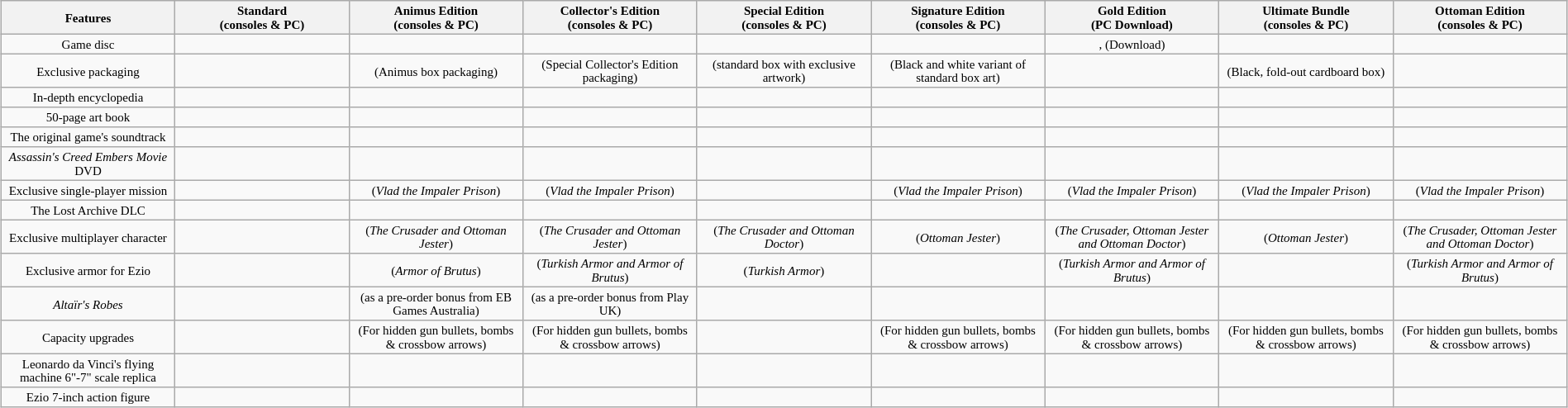<table class="wikitable collapsible" style="font-size:x-small; margin-right:0; margin-left:0.5em; margin-top:0; text-align:center; width:100%; table-layout:fixed;">
<tr>
<th>Features</th>
<th>Standard<br>(consoles & PC)</th>
<th>Animus Edition<br>(consoles & PC)</th>
<th>Collector's Edition<br>(consoles & PC)</th>
<th>Special Edition<br>(consoles & PC)</th>
<th>Signature Edition<br>(consoles & PC)</th>
<th>Gold Edition<br>(PC Download)</th>
<th>Ultimate Bundle<br>(consoles & PC)</th>
<th>Ottoman Edition<br>(consoles & PC)</th>
</tr>
<tr>
<td>Game disc</td>
<td></td>
<td></td>
<td></td>
<td></td>
<td></td>
<td>, (Download)</td>
<td></td>
<td></td>
</tr>
<tr>
<td>Exclusive packaging</td>
<td></td>
<td> (Animus box packaging)</td>
<td> (Special Collector's Edition packaging)</td>
<td> (standard box with exclusive artwork)</td>
<td> (Black and white variant of standard box art)</td>
<td></td>
<td> (Black, fold-out cardboard box)</td>
<td></td>
</tr>
<tr>
<td>In-depth encyclopedia</td>
<td></td>
<td></td>
<td></td>
<td></td>
<td></td>
<td></td>
<td></td>
<td></td>
</tr>
<tr>
<td>50-page art book</td>
<td></td>
<td></td>
<td></td>
<td></td>
<td></td>
<td></td>
<td></td>
<td></td>
</tr>
<tr>
<td>The original game's soundtrack</td>
<td></td>
<td></td>
<td></td>
<td></td>
<td></td>
<td></td>
<td></td>
<td></td>
</tr>
<tr>
<td><em>Assassin's Creed Embers Movie</em> DVD</td>
<td></td>
<td></td>
<td></td>
<td></td>
<td></td>
<td></td>
<td></td>
<td></td>
</tr>
<tr>
<td>Exclusive single-player mission</td>
<td></td>
<td> (<em>Vlad the Impaler Prison</em>)</td>
<td> (<em>Vlad the Impaler Prison</em>)</td>
<td></td>
<td> (<em>Vlad the Impaler Prison</em>)</td>
<td> (<em>Vlad the Impaler Prison</em>)</td>
<td> (<em>Vlad the Impaler Prison</em>)</td>
<td> (<em>Vlad the Impaler Prison</em>)</td>
</tr>
<tr>
<td>The Lost Archive DLC</td>
<td></td>
<td></td>
<td></td>
<td></td>
<td></td>
<td></td>
<td></td>
<td></td>
</tr>
<tr>
<td>Exclusive multiplayer character</td>
<td></td>
<td> (<em>The Crusader and Ottoman Jester</em>)</td>
<td> (<em>The Crusader and Ottoman Jester</em>)</td>
<td> (<em>The Crusader and Ottoman Doctor</em>)</td>
<td> (<em>Ottoman Jester</em>)</td>
<td> (<em>The Crusader, Ottoman Jester and Ottoman Doctor</em>)</td>
<td> (<em>Ottoman Jester</em>)</td>
<td> (<em>The Crusader, Ottoman Jester and Ottoman Doctor</em>)</td>
</tr>
<tr>
<td>Exclusive armor for Ezio</td>
<td></td>
<td> (<em>Armor of Brutus</em>)</td>
<td> (<em>Turkish Armor and Armor of Brutus</em>)</td>
<td> (<em>Turkish Armor</em>)</td>
<td></td>
<td> (<em>Turkish Armor and Armor of Brutus</em>)</td>
<td></td>
<td> (<em>Turkish Armor and Armor of Brutus</em>)</td>
</tr>
<tr>
<td><em>Altaïr's Robes</em></td>
<td></td>
<td> (as a pre-order bonus from EB Games Australia)</td>
<td> (as a pre-order bonus from Play UK)</td>
<td></td>
<td></td>
<td></td>
<td></td>
<td></td>
</tr>
<tr>
<td>Capacity upgrades</td>
<td></td>
<td> (For hidden gun bullets, bombs & crossbow arrows)</td>
<td> (For hidden gun bullets, bombs & crossbow arrows)</td>
<td></td>
<td> (For hidden gun bullets, bombs & crossbow arrows)</td>
<td> (For hidden gun bullets, bombs & crossbow arrows)</td>
<td> (For hidden gun bullets, bombs & crossbow arrows)</td>
<td> (For hidden gun bullets, bombs & crossbow arrows)</td>
</tr>
<tr>
<td>Leonardo da Vinci's flying machine 6"-7" scale replica</td>
<td></td>
<td></td>
<td></td>
<td></td>
<td></td>
<td></td>
<td></td>
<td></td>
</tr>
<tr>
<td>Ezio 7-inch action figure</td>
<td></td>
<td></td>
<td></td>
<td></td>
<td></td>
<td></td>
<td></td>
<td></td>
</tr>
</table>
